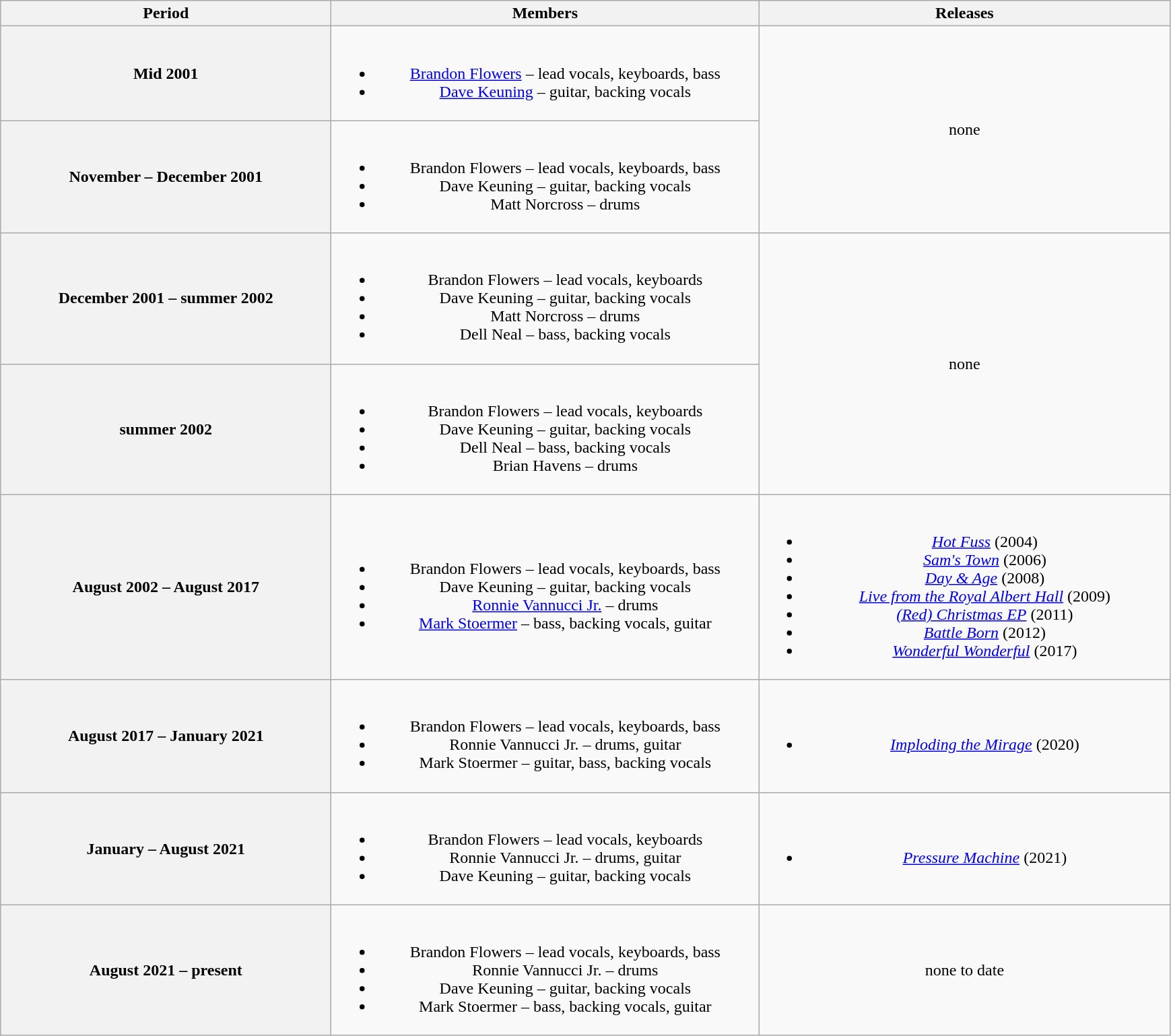<table class="wikitable plainrowheaders" style="text-align:center;">
<tr>
<th scope="col" style="width:20em;">Period</th>
<th scope="col" style="width:26em;">Members</th>
<th scope="col" style="width:25em;">Releases</th>
</tr>
<tr>
<th>Mid 2001</th>
<td><br><ul><li><a href='#'>Brandon Flowers</a> – lead vocals, keyboards, bass</li><li><a href='#'>Dave Keuning</a> – guitar, backing vocals</li></ul></td>
<td rowspan="2">none </td>
</tr>
<tr>
<th>November – December 2001</th>
<td><br><ul><li>Brandon Flowers – lead vocals, keyboards, bass</li><li>Dave Keuning – guitar, backing vocals</li><li>Matt Norcross – drums</li></ul></td>
</tr>
<tr>
<th>December 2001 – summer 2002</th>
<td><br><ul><li>Brandon Flowers – lead vocals, keyboards</li><li>Dave Keuning – guitar, backing vocals</li><li>Matt Norcross – drums</li><li>Dell Neal – bass, backing vocals</li></ul></td>
<td rowspan="2">none </td>
</tr>
<tr>
<th>summer 2002</th>
<td><br><ul><li>Brandon Flowers – lead vocals, keyboards</li><li>Dave Keuning – guitar, backing vocals</li><li>Dell Neal – bass, backing vocals</li><li>Brian Havens – drums</li></ul></td>
</tr>
<tr>
<th>August 2002 – August 2017</th>
<td><br><ul><li>Brandon Flowers – lead vocals, keyboards, bass</li><li>Dave Keuning – guitar, backing vocals</li><li><a href='#'>Ronnie Vannucci Jr.</a> – drums</li><li><a href='#'>Mark Stoermer</a> – bass, backing vocals, guitar</li></ul></td>
<td><br><ul><li><em><a href='#'>Hot Fuss</a></em> (2004)</li><li><em><a href='#'>Sam's Town</a></em> (2006)</li><li><em><a href='#'>Day & Age</a></em> (2008)</li><li><em><a href='#'>Live from the Royal Albert Hall</a></em> (2009)</li><li><em><a href='#'>(Red) Christmas EP</a></em> (2011)</li><li><em><a href='#'>Battle Born</a></em> (2012)</li><li><em><a href='#'>Wonderful Wonderful</a></em> (2017)</li></ul></td>
</tr>
<tr>
<th>August 2017 – January 2021</th>
<td><br><ul><li>Brandon Flowers – lead vocals, keyboards, bass</li><li>Ronnie Vannucci Jr. – drums, guitar</li><li>Mark Stoermer – guitar, bass, backing vocals</li></ul></td>
<td><br><ul><li><em><a href='#'>Imploding the Mirage</a></em> (2020)</li></ul></td>
</tr>
<tr>
<th>January – August 2021</th>
<td><br><ul><li>Brandon Flowers – lead vocals, keyboards</li><li>Ronnie Vannucci Jr. – drums, guitar</li><li>Dave Keuning – guitar, backing vocals</li></ul></td>
<td><br><ul><li><em><a href='#'>Pressure Machine</a></em> (2021)</li></ul></td>
</tr>
<tr>
<th>August 2021 – present</th>
<td><br><ul><li>Brandon Flowers – lead vocals, keyboards, bass</li><li>Ronnie Vannucci Jr. – drums</li><li>Dave Keuning – guitar, backing vocals</li><li>Mark Stoermer – bass, backing vocals, guitar</li></ul></td>
<td>none to date</td>
</tr>
</table>
